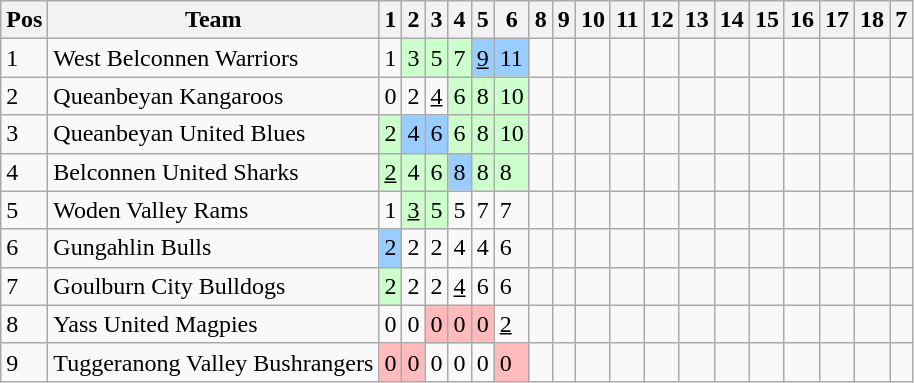<table class="wikitable">
<tr>
<th>Pos</th>
<th>Team</th>
<th>1</th>
<th>2</th>
<th>3</th>
<th>4</th>
<th>5</th>
<th>6</th>
<th>8</th>
<th>9</th>
<th>10</th>
<th>11</th>
<th>12</th>
<th>13</th>
<th>14</th>
<th>15</th>
<th>16</th>
<th>17</th>
<th>18</th>
<th>7</th>
</tr>
<tr>
<td>1</td>
<td> West Belconnen Warriors</td>
<td>1</td>
<td style="background:#ccffcc;">3</td>
<td style="background:#ccffcc;">5</td>
<td style="background:#ccffcc;">7</td>
<td style="background:#99ccff;"><u>9</u></td>
<td style="background:#99ccff;">11</td>
<td></td>
<td></td>
<td></td>
<td></td>
<td></td>
<td></td>
<td></td>
<td></td>
<td></td>
<td></td>
<td></td>
<td></td>
</tr>
<tr>
<td>2</td>
<td> Queanbeyan Kangaroos</td>
<td>0</td>
<td>2</td>
<td><u>4</u></td>
<td style="background:#ccffcc;">6</td>
<td style="background:#ccffcc;">8</td>
<td style="background:#ccffcc;">10</td>
<td></td>
<td></td>
<td></td>
<td></td>
<td></td>
<td></td>
<td></td>
<td></td>
<td></td>
<td></td>
<td></td>
<td></td>
</tr>
<tr>
<td>3</td>
<td> Queanbeyan United Blues</td>
<td style="background:#ccffcc;">2</td>
<td style="background:#99ccff;">4</td>
<td style="background:#99ccff;">6</td>
<td style="background:#ccffcc;">6</td>
<td style="background:#ccffcc;">8</td>
<td style="background:#ccffcc;">10</td>
<td></td>
<td></td>
<td></td>
<td></td>
<td></td>
<td></td>
<td></td>
<td></td>
<td></td>
<td></td>
<td></td>
<td></td>
</tr>
<tr>
<td>4</td>
<td> Belconnen United Sharks</td>
<td style="background:#ccffcc;"><u>2</u></td>
<td style="background:#ccffcc;">4</td>
<td style="background:#ccffcc;">6</td>
<td style="background:#99ccff;">8</td>
<td style="background:#ccffcc;">8</td>
<td style="background:#ccffcc;">8</td>
<td></td>
<td></td>
<td></td>
<td></td>
<td></td>
<td></td>
<td></td>
<td></td>
<td></td>
<td></td>
<td></td>
<td></td>
</tr>
<tr>
<td>5</td>
<td> Woden Valley Rams</td>
<td>1</td>
<td style="background:#ccffcc;"><u>3</u></td>
<td style="background:#ccffcc;">5</td>
<td>5</td>
<td>7</td>
<td>7</td>
<td></td>
<td></td>
<td></td>
<td></td>
<td></td>
<td></td>
<td></td>
<td></td>
<td></td>
<td></td>
<td></td>
<td></td>
</tr>
<tr>
<td>6</td>
<td> Gungahlin Bulls</td>
<td style="background:#99ccff;">2</td>
<td>2</td>
<td>2</td>
<td>4</td>
<td>4</td>
<td>6</td>
<td></td>
<td></td>
<td></td>
<td></td>
<td></td>
<td></td>
<td></td>
<td></td>
<td></td>
<td></td>
<td></td>
<td></td>
</tr>
<tr>
<td>7</td>
<td> Goulburn City Bulldogs</td>
<td style="background:#ccffcc;">2</td>
<td>2</td>
<td>2</td>
<td><u>4</u></td>
<td>6</td>
<td>6</td>
<td></td>
<td></td>
<td></td>
<td></td>
<td></td>
<td></td>
<td></td>
<td></td>
<td></td>
<td></td>
<td></td>
<td></td>
</tr>
<tr>
<td>8</td>
<td> Yass United Magpies</td>
<td>0</td>
<td>0</td>
<td style="background:#ffbbbb;">0</td>
<td style="background:#ffbbbb;">0</td>
<td style="background:#ffbbbb;">0</td>
<td><u>2</u></td>
<td></td>
<td></td>
<td></td>
<td></td>
<td></td>
<td></td>
<td></td>
<td></td>
<td></td>
<td></td>
<td></td>
<td></td>
</tr>
<tr>
<td>9</td>
<td> Tuggeranong Valley Bushrangers</td>
<td style="background:#ffbbbb;">0</td>
<td style="background:#ffbbbb;">0</td>
<td>0</td>
<td>0</td>
<td>0</td>
<td style="background:#ffbbbb;">0</td>
<td></td>
<td></td>
<td></td>
<td></td>
<td></td>
<td></td>
<td></td>
<td></td>
<td></td>
<td></td>
<td></td>
<td></td>
</tr>
</table>
